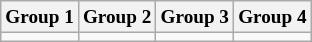<table class="wikitable" style="font-size:80%">
<tr>
<th width=25%>Group 1</th>
<th width=25%>Group 2</th>
<th width=25%>Group 3</th>
<th width=25%>Group 4</th>
</tr>
<tr>
<td valign=top></td>
<td valign=top></td>
<td valign=top></td>
<td valign=top></td>
</tr>
</table>
